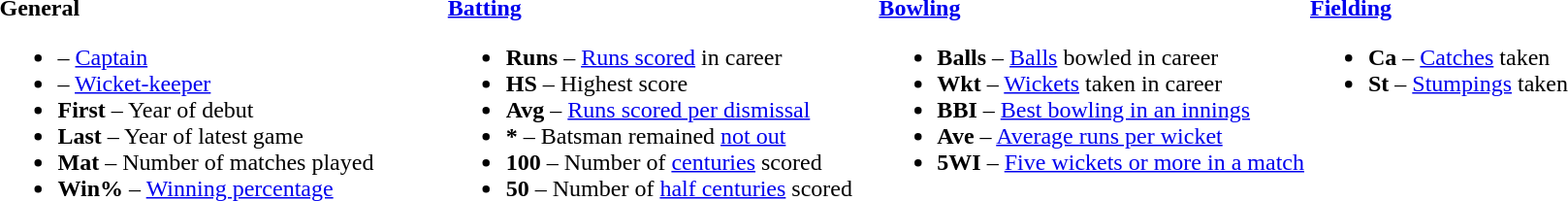<table>
<tr>
<td valign="top" style="width:26%"><br><strong>General</strong><ul><li> – <a href='#'>Captain</a></li><li> – <a href='#'>Wicket-keeper</a></li><li><strong>First</strong> – Year of debut</li><li><strong>Last</strong> – Year of latest game</li><li><strong>Mat</strong> – Number of matches played</li><li><strong>Win%</strong> – <a href='#'>Winning percentage</a></li></ul></td>
<td valign="top" style="width:25%"><br><strong><a href='#'>Batting</a></strong><ul><li><strong>Runs</strong> – <a href='#'>Runs scored</a> in career</li><li><strong>HS</strong> – Highest score</li><li><strong>Avg</strong> – <a href='#'>Runs scored per dismissal</a></li><li><strong>*</strong> – Batsman remained <a href='#'>not out</a></li><li><strong>100</strong> – Number of <a href='#'>centuries</a> scored</li><li><strong>50</strong> – Number of <a href='#'>half centuries</a> scored</li></ul></td>
<td valign="top" style="width:25%"><br><strong><a href='#'>Bowling</a></strong><ul><li><strong>Balls</strong> – <a href='#'>Balls</a> bowled in career</li><li><strong>Wkt</strong> – <a href='#'>Wickets</a> taken in career</li><li><strong>BBI</strong> – <a href='#'>Best bowling in an innings</a></li><li><strong>Ave</strong> – <a href='#'>Average runs per wicket</a></li><li><strong>5WI</strong> – <a href='#'>Five wickets or more in a match</a></li></ul></td>
<td valign="top" style="width:24%"><br><strong><a href='#'>Fielding</a></strong><ul><li><strong>Ca</strong> – <a href='#'>Catches</a> taken</li><li><strong>St</strong> – <a href='#'>Stumpings</a> taken</li></ul></td>
</tr>
</table>
